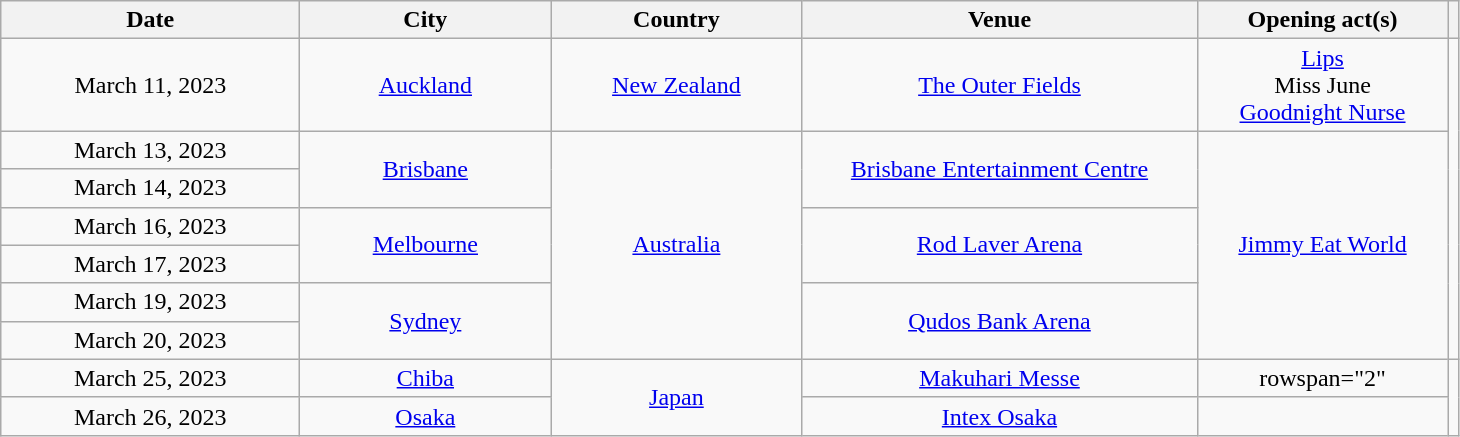<table class="wikitable plainrowheaders" style="text-align:center;">
<tr>
<th scope="col" style="width:12em;">Date</th>
<th scope="col" style="width:10em;">City</th>
<th scope="col" style="width:10em;">Country</th>
<th scope="col" style="width:16em;">Venue</th>
<th scope="col" style="width:10em;">Opening act(s)</th>
<th></th>
</tr>
<tr>
<td>March 11, 2023</td>
<td><a href='#'>Auckland</a></td>
<td><a href='#'>New Zealand</a></td>
<td><a href='#'>The Outer Fields</a></td>
<td><a href='#'>Lips</a><br>Miss June<br><a href='#'>Goodnight Nurse</a></td>
<td rowspan="7"></td>
</tr>
<tr>
<td>March 13, 2023</td>
<td rowspan="2"><a href='#'>Brisbane</a></td>
<td rowspan="6"><a href='#'>Australia</a></td>
<td rowspan="2"><a href='#'>Brisbane Entertainment Centre</a></td>
<td rowspan="6"><a href='#'>Jimmy Eat World</a></td>
</tr>
<tr>
<td>March 14, 2023</td>
</tr>
<tr>
<td>March 16, 2023</td>
<td rowspan="2"><a href='#'>Melbourne</a></td>
<td rowspan="2"><a href='#'>Rod Laver Arena</a></td>
</tr>
<tr>
<td>March 17, 2023</td>
</tr>
<tr>
<td>March 19, 2023</td>
<td rowspan="2"><a href='#'>Sydney</a></td>
<td rowspan="2"><a href='#'>Qudos Bank Arena</a></td>
</tr>
<tr>
<td>March 20, 2023</td>
</tr>
<tr>
<td>March 25, 2023</td>
<td><a href='#'>Chiba</a></td>
<td rowspan="2"><a href='#'>Japan</a></td>
<td><a href='#'>Makuhari Messe</a></td>
<td>rowspan="2" </td>
<td rowspan="2"></td>
</tr>
<tr>
<td>March 26, 2023</td>
<td><a href='#'>Osaka</a></td>
<td><a href='#'>Intex Osaka</a></td>
</tr>
</table>
